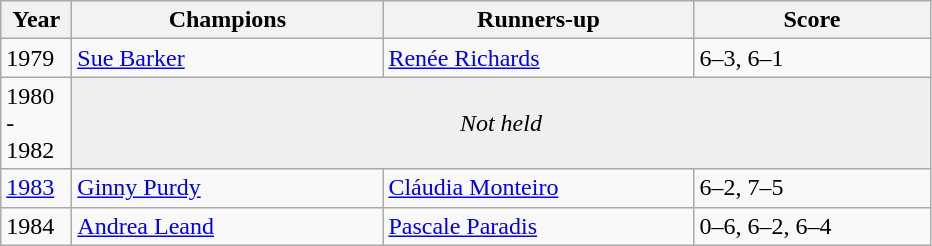<table class="wikitable">
<tr>
<th style="width:40px">Year</th>
<th style="width:200px">Champions</th>
<th style="width:200px">Runners-up</th>
<th style="width:150px" class="unsortable">Score</th>
</tr>
<tr>
<td>1979</td>
<td> <a href='#'>Sue Barker</a></td>
<td> <a href='#'>Renée Richards</a></td>
<td>6–3, 6–1</td>
</tr>
<tr>
<td>1980<br><div>-</div>1982</td>
<td colspan=3 align=center style="background:#efefef"><em>Not held</em></td>
</tr>
<tr>
<td><a href='#'>1983</a></td>
<td> <a href='#'>Ginny Purdy</a></td>
<td> <a href='#'>Cláudia Monteiro</a></td>
<td>6–2, 7–5</td>
</tr>
<tr>
<td>1984</td>
<td> <a href='#'>Andrea Leand</a></td>
<td> <a href='#'>Pascale Paradis</a></td>
<td>0–6, 6–2, 6–4</td>
</tr>
</table>
